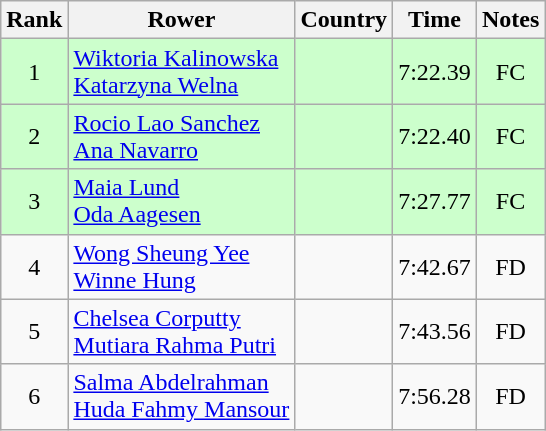<table class="wikitable" style="text-align:center">
<tr>
<th>Rank</th>
<th>Rower</th>
<th>Country</th>
<th>Time</th>
<th>Notes</th>
</tr>
<tr bgcolor=ccffcc>
<td>1</td>
<td align="left"><a href='#'>Wiktoria Kalinowska</a><br><a href='#'>Katarzyna Welna</a></td>
<td align="left"></td>
<td>7:22.39</td>
<td>FC</td>
</tr>
<tr bgcolor=ccffcc>
<td>2</td>
<td align="left"><a href='#'>Rocio Lao Sanchez</a><br><a href='#'>Ana Navarro</a></td>
<td align="left"></td>
<td>7:22.40</td>
<td>FC</td>
</tr>
<tr bgcolor=ccffcc>
<td>3</td>
<td align="left"><a href='#'>Maia Lund</a><br><a href='#'>Oda Aagesen</a></td>
<td align="left"></td>
<td>7:27.77</td>
<td>FC</td>
</tr>
<tr>
<td>4</td>
<td align="left"><a href='#'>Wong Sheung Yee</a><br><a href='#'>Winne Hung</a></td>
<td align="left"></td>
<td>7:42.67</td>
<td>FD</td>
</tr>
<tr>
<td>5</td>
<td align="left"><a href='#'>Chelsea Corputty</a><br><a href='#'>Mutiara Rahma Putri</a></td>
<td align="left"></td>
<td>7:43.56</td>
<td>FD</td>
</tr>
<tr>
<td>6</td>
<td align="left"><a href='#'>Salma Abdelrahman</a><br><a href='#'>Huda Fahmy Mansour</a></td>
<td align="left"></td>
<td>7:56.28</td>
<td>FD</td>
</tr>
</table>
